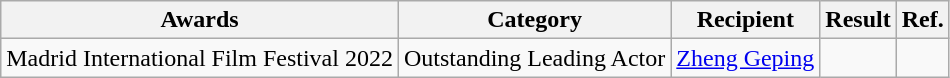<table class="wikitable">
<tr>
<th>Awards</th>
<th>Category</th>
<th>Recipient</th>
<th>Result</th>
<th>Ref.</th>
</tr>
<tr>
<td>Madrid International Film Festival 2022</td>
<td>Outstanding Leading Actor</td>
<td><a href='#'>Zheng Geping</a></td>
<td></td>
<td></td>
</tr>
</table>
